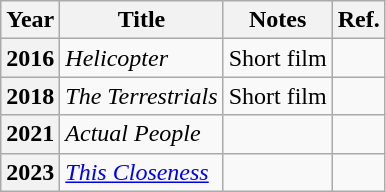<table class="wikitable sortable plainrowheaders">
<tr>
<th scope="col">Year</th>
<th scope="col">Title</th>
<th scope="col">Notes</th>
<th scope="col">Ref.</th>
</tr>
<tr>
<th scope="row">2016</th>
<td><em>Helicopter</em></td>
<td>Short film</td>
<td align="center"></td>
</tr>
<tr>
<th scope="row">2018</th>
<td><em>The Terrestrials</em></td>
<td>Short film</td>
<td align="center"></td>
</tr>
<tr>
<th scope="row">2021</th>
<td><em>Actual People</em></td>
<td></td>
<td align="center"></td>
</tr>
<tr>
<th scope="row">2023</th>
<td><em><a href='#'>This Closeness</a></em></td>
<td></td>
<td align="center"></td>
</tr>
</table>
